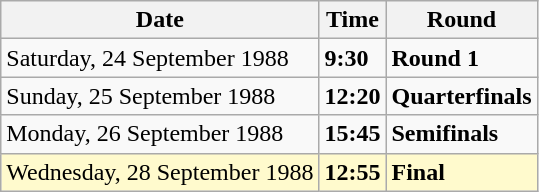<table class="wikitable">
<tr>
<th>Date</th>
<th>Time</th>
<th>Round</th>
</tr>
<tr>
<td>Saturday, 24 September 1988</td>
<td><strong>9:30</strong></td>
<td><strong>Round 1</strong></td>
</tr>
<tr>
<td>Sunday, 25 September 1988</td>
<td><strong>12:20</strong></td>
<td><strong>Quarterfinals</strong></td>
</tr>
<tr>
<td>Monday, 26 September 1988</td>
<td><strong>15:45</strong></td>
<td><strong>Semifinals</strong></td>
</tr>
<tr>
<td style=background:lemonchiffon>Wednesday, 28 September 1988</td>
<td style=background:lemonchiffon><strong>12:55</strong></td>
<td style=background:lemonchiffon><strong>Final</strong></td>
</tr>
</table>
